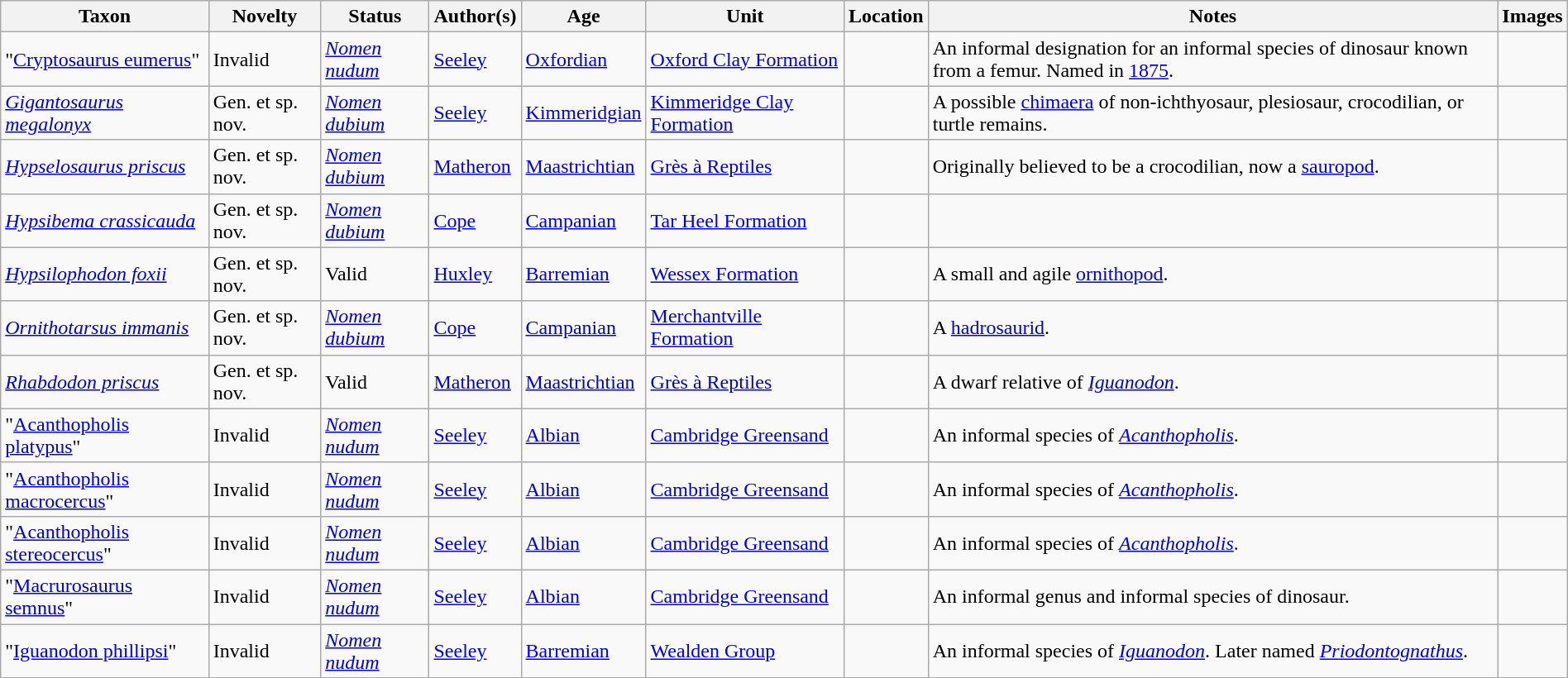<table class="wikitable sortable" align="center" width="100%">
<tr>
<th>Taxon</th>
<th>Novelty</th>
<th>Status</th>
<th>Author(s)</th>
<th>Age</th>
<th>Unit</th>
<th>Location</th>
<th>Notes</th>
<th>Images</th>
</tr>
<tr>
<td>"<a href='#'>Cryptosaurus eumerus</a>"</td>
<td>Invalid</td>
<td><em><a href='#'>Nomen nudum</a></em></td>
<td><a href='#'>Seeley</a></td>
<td><a href='#'>Oxfordian</a></td>
<td><a href='#'>Oxford Clay Formation</a></td>
<td></td>
<td>An informal designation for an informal species of dinosaur known from a femur. Named in <a href='#'>1875</a>.</td>
<td></td>
</tr>
<tr>
<td><em><a href='#'>Gigantosaurus megalonyx</a></em></td>
<td>Gen. et sp. nov.</td>
<td><em><a href='#'>Nomen dubium</a></em></td>
<td><a href='#'>Seeley</a></td>
<td><a href='#'>Kimmeridgian</a></td>
<td><a href='#'>Kimmeridge Clay Formation</a></td>
<td></td>
<td>A possible <a href='#'>chimaera</a> of non-ichthyosaur, plesiosaur, crocodilian, or turtle remains.</td>
<td></td>
</tr>
<tr>
<td><em><a href='#'>Hypselosaurus priscus</a></em></td>
<td>Gen. et sp. nov.</td>
<td><em><a href='#'>Nomen dubium</a></em></td>
<td><a href='#'>Matheron</a></td>
<td><a href='#'>Maastrichtian</a></td>
<td><a href='#'>Grès à Reptiles</a></td>
<td></td>
<td>Originally believed to be a crocodilian, now a <a href='#'>sauropod</a>.</td>
<td></td>
</tr>
<tr>
<td><em><a href='#'>Hypsibema crassicauda</a></em></td>
<td>Gen. et sp. nov.</td>
<td><em><a href='#'>Nomen dubium</a></em></td>
<td><a href='#'>Cope</a></td>
<td><a href='#'>Campanian</a></td>
<td><a href='#'>Tar Heel Formation</a></td>
<td></td>
<td></td>
<td></td>
</tr>
<tr>
<td><em><a href='#'>Hypsilophodon foxii</a></em></td>
<td>Gen. et sp. nov.</td>
<td>Valid</td>
<td><a href='#'>Huxley</a></td>
<td><a href='#'>Barremian</a></td>
<td><a href='#'>Wessex Formation</a></td>
<td></td>
<td>A small and agile <a href='#'>ornithopod</a>.</td>
<td></td>
</tr>
<tr>
<td><em><a href='#'>Ornithotarsus immanis</a></em></td>
<td>Gen. et sp. nov.</td>
<td><em><a href='#'>Nomen dubium</a></em></td>
<td><a href='#'>Cope</a></td>
<td><a href='#'>Campanian</a></td>
<td><a href='#'>Merchantville Formation</a></td>
<td></td>
<td>A <a href='#'>hadrosaurid</a>.</td>
<td></td>
</tr>
<tr>
<td><em><a href='#'>Rhabdodon priscus</a></em></td>
<td>Gen. et sp. nov.</td>
<td>Valid</td>
<td><a href='#'>Matheron</a></td>
<td><a href='#'>Maastrichtian</a></td>
<td><a href='#'>Grès à Reptiles</a></td>
<td></td>
<td>A dwarf relative of <em><a href='#'>Iguanodon</a></em>.</td>
<td></td>
</tr>
<tr>
<td>"<a href='#'>Acanthopholis platypus</a>"</td>
<td>Invalid</td>
<td><em><a href='#'>Nomen nudum</a></em></td>
<td><a href='#'>Seeley</a></td>
<td><a href='#'>Albian</a></td>
<td><a href='#'>Cambridge Greensand</a></td>
<td></td>
<td>An informal species of <em><a href='#'>Acanthopholis</a></em>.</td>
<td></td>
</tr>
<tr>
<td>"<a href='#'>Acanthopholis macrocercus</a>"</td>
<td>Invalid</td>
<td><em><a href='#'>Nomen nudum</a></em></td>
<td><a href='#'>Seeley</a></td>
<td><a href='#'>Albian</a></td>
<td><a href='#'>Cambridge Greensand</a></td>
<td></td>
<td>An informal species of <em><a href='#'>Acanthopholis</a></em>.</td>
<td></td>
</tr>
<tr>
<td>"<a href='#'>Acanthopholis stereocercus</a>"</td>
<td>Invalid</td>
<td><em><a href='#'>Nomen nudum</a></em></td>
<td><a href='#'>Seeley</a></td>
<td><a href='#'>Albian</a></td>
<td><a href='#'>Cambridge Greensand</a></td>
<td></td>
<td>An informal species of <em><a href='#'>Acanthopholis</a></em>.</td>
<td></td>
</tr>
<tr>
<td>"<a href='#'>Macrurosaurus semnus</a>"</td>
<td>Invalid</td>
<td><em><a href='#'>Nomen nudum</a></em></td>
<td><a href='#'>Seeley</a></td>
<td><a href='#'>Albian</a></td>
<td><a href='#'>Cambridge Greensand</a></td>
<td></td>
<td>An informal genus and informal species of dinosaur.</td>
<td></td>
</tr>
<tr>
<td>"<a href='#'>Iguanodon phillipsi</a>"</td>
<td>Invalid</td>
<td><em><a href='#'>Nomen nudum</a></em></td>
<td><a href='#'>Seeley</a></td>
<td><a href='#'>Barremian</a></td>
<td><a href='#'>Wealden Group</a></td>
<td></td>
<td>An informal species of <em><a href='#'>Iguanodon</a></em>. Later named <em><a href='#'>Priodontognathus</a></em>.</td>
<td></td>
</tr>
<tr>
</tr>
</table>
